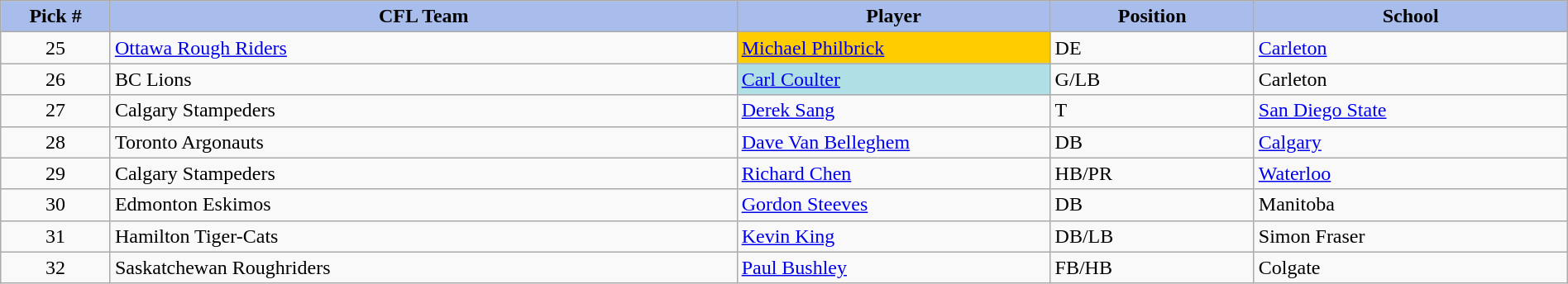<table class="wikitable" style="width: 100%">
<tr>
<th style="background:#a8bdec; width:7%;">Pick #</th>
<th style="width:40%; background:#a8bdec;">CFL Team</th>
<th style="width:20%; background:#a8bdec;">Player</th>
<th style="width:13%; background:#a8bdec;">Position</th>
<th style="width:20%; background:#a8bdec;">School</th>
</tr>
<tr>
<td align=center>25</td>
<td><a href='#'>Ottawa Rough Riders</a></td>
<td bgcolor="#FFCC00"><a href='#'>Michael Philbrick</a></td>
<td>DE</td>
<td><a href='#'>Carleton</a></td>
</tr>
<tr>
<td align=center>26</td>
<td>BC Lions</td>
<td bgcolor="#B0E0E6"><a href='#'>Carl Coulter</a></td>
<td>G/LB</td>
<td>Carleton</td>
</tr>
<tr>
<td align=center>27</td>
<td>Calgary Stampeders</td>
<td><a href='#'>Derek Sang</a></td>
<td>T</td>
<td><a href='#'>San Diego State</a></td>
</tr>
<tr>
<td align=center>28</td>
<td>Toronto Argonauts</td>
<td><a href='#'>Dave Van Belleghem</a></td>
<td>DB</td>
<td><a href='#'>Calgary</a></td>
</tr>
<tr>
<td align=center>29</td>
<td>Calgary Stampeders</td>
<td><a href='#'>Richard Chen</a></td>
<td>HB/PR</td>
<td><a href='#'>Waterloo</a></td>
</tr>
<tr>
<td align=center>30</td>
<td>Edmonton Eskimos</td>
<td><a href='#'>Gordon Steeves</a></td>
<td>DB</td>
<td>Manitoba</td>
</tr>
<tr>
<td align=center>31</td>
<td>Hamilton Tiger-Cats</td>
<td><a href='#'>Kevin King</a></td>
<td>DB/LB</td>
<td>Simon Fraser</td>
</tr>
<tr>
<td align=center>32</td>
<td>Saskatchewan Roughriders</td>
<td><a href='#'>Paul Bushley</a></td>
<td>FB/HB</td>
<td>Colgate</td>
</tr>
</table>
